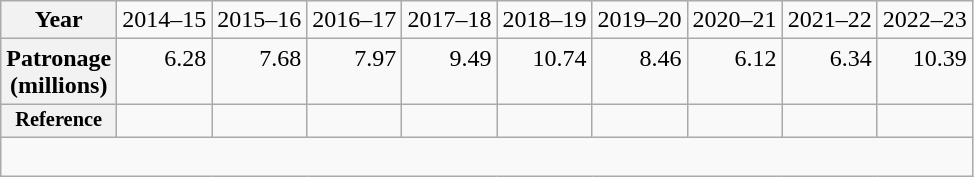<table class="wikitable" style="text-align:right; white-space:nowrap; float:left; margin-right: 2em;">
<tr>
<th>Year</th>
<td>2014–15</td>
<td>2015–16</td>
<td>2016–17</td>
<td>2017–18</td>
<td>2018–19</td>
<td>2019–20</td>
<td>2020–21</td>
<td>2021–22</td>
<td>2022–23</td>
</tr>
<tr style="vertical-align: top;">
<th>Patronage<br><span>(millions)</span></th>
<td>6.28<br></td>
<td>7.68</td>
<td>7.97</td>
<td>9.49<br></td>
<td>10.74</td>
<td>8.46<br></td>
<td>6.12<br></td>
<td>6.34<br></td>
<td>10.39</td>
</tr>
<tr style="font-size:85%">
<th>Reference<br></th>
<td><br></td>
<td><br></td>
<td><br></td>
<td><br></td>
<td></td>
<td></td>
<td></td>
<td></td>
<td></td>
</tr>
<tr>
<td colspan="11" style="text-align:center;"><br></td>
</tr>
</table>
